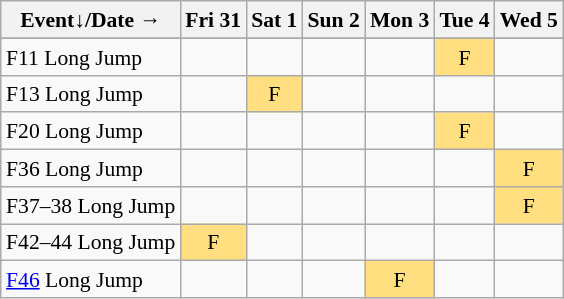<table class="wikitable" style="margin:0.5em auto; font-size:90%; line-height:1.25em;">
<tr align="center">
<th>Event↓/Date →</th>
<th>Fri 31</th>
<th>Sat 1</th>
<th>Sun 2</th>
<th>Mon 3</th>
<th>Tue 4</th>
<th>Wed 5</th>
</tr>
<tr>
</tr>
<tr align="center">
<td align="left">F11 Long Jump</td>
<td></td>
<td></td>
<td></td>
<td></td>
<td bgcolor="#FFDF80">F</td>
<td></td>
</tr>
<tr align="center">
<td align="left">F13 Long Jump</td>
<td></td>
<td bgcolor="#FFDF80">F</td>
<td></td>
<td></td>
<td></td>
<td></td>
</tr>
<tr align="center">
<td align="left">F20 Long Jump</td>
<td></td>
<td></td>
<td></td>
<td></td>
<td bgcolor="#FFDF80">F</td>
<td></td>
</tr>
<tr align="center">
<td align="left">F36 Long Jump</td>
<td></td>
<td></td>
<td></td>
<td></td>
<td></td>
<td bgcolor="#FFDF80">F</td>
</tr>
<tr align="center">
<td align="left">F37–38 Long Jump</td>
<td></td>
<td></td>
<td></td>
<td></td>
<td></td>
<td bgcolor="#FFDF80">F</td>
</tr>
<tr align="center">
<td align="left">F42–44 Long Jump</td>
<td bgcolor="#FFDF80">F</td>
<td></td>
<td></td>
<td></td>
<td></td>
<td></td>
</tr>
<tr align="center">
<td align="left"><a href='#'>F46</a> Long Jump</td>
<td></td>
<td></td>
<td></td>
<td bgcolor="#FFDF80">F</td>
<td></td>
<td></td>
</tr>
</table>
